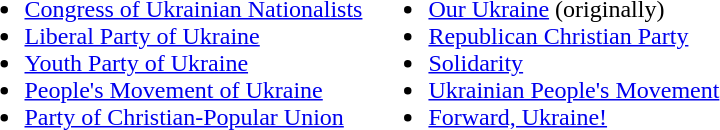<table>
<tr>
<td><br><ul><li><a href='#'>Congress of Ukrainian Nationalists</a></li><li><a href='#'>Liberal Party of Ukraine</a></li><li><a href='#'>Youth Party of Ukraine</a></li><li><a href='#'>People's Movement of Ukraine</a></li><li><a href='#'>Party of Christian-Popular Union</a></li></ul></td>
<td><br><ul><li><a href='#'>Our Ukraine</a> (originally)</li><li><a href='#'>Republican Christian Party</a></li><li><a href='#'>Solidarity</a></li><li><a href='#'>Ukrainian People's Movement</a></li><li><a href='#'>Forward, Ukraine!</a></li></ul></td>
</tr>
</table>
